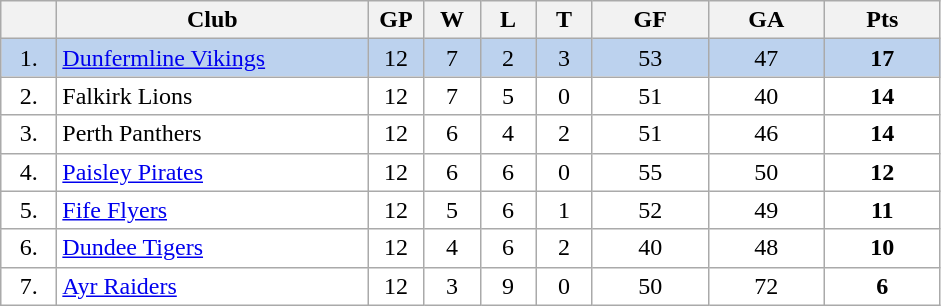<table class="wikitable">
<tr>
<th width="30"></th>
<th width="200">Club</th>
<th width="30">GP</th>
<th width="30">W</th>
<th width="30">L</th>
<th width="30">T</th>
<th width="70">GF</th>
<th width="70">GA</th>
<th width="70">Pts</th>
</tr>
<tr bgcolor="#BCD2EE" align="center">
<td>1.</td>
<td align="left"><a href='#'>Dunfermline Vikings</a></td>
<td>12</td>
<td>7</td>
<td>2</td>
<td>3</td>
<td>53</td>
<td>47</td>
<td><strong>17</strong></td>
</tr>
<tr bgcolor="#FFFFFF" align="center">
<td>2.</td>
<td align="left">Falkirk Lions</td>
<td>12</td>
<td>7</td>
<td>5</td>
<td>0</td>
<td>51</td>
<td>40</td>
<td><strong>14</strong></td>
</tr>
<tr bgcolor="#FFFFFF" align="center">
<td>3.</td>
<td align="left">Perth Panthers</td>
<td>12</td>
<td>6</td>
<td>4</td>
<td>2</td>
<td>51</td>
<td>46</td>
<td><strong>14</strong></td>
</tr>
<tr bgcolor="#FFFFFF" align="center">
<td>4.</td>
<td align="left"><a href='#'>Paisley Pirates</a></td>
<td>12</td>
<td>6</td>
<td>6</td>
<td>0</td>
<td>55</td>
<td>50</td>
<td><strong>12</strong></td>
</tr>
<tr bgcolor="#FFFFFF" align="center">
<td>5.</td>
<td align="left"><a href='#'>Fife Flyers</a></td>
<td>12</td>
<td>5</td>
<td>6</td>
<td>1</td>
<td>52</td>
<td>49</td>
<td><strong>11</strong></td>
</tr>
<tr bgcolor="#FFFFFF" align="center">
<td>6.</td>
<td align="left"><a href='#'>Dundee Tigers</a></td>
<td>12</td>
<td>4</td>
<td>6</td>
<td>2</td>
<td>40</td>
<td>48</td>
<td><strong>10</strong></td>
</tr>
<tr bgcolor="#FFFFFF" align="center">
<td>7.</td>
<td align="left"><a href='#'>Ayr Raiders</a></td>
<td>12</td>
<td>3</td>
<td>9</td>
<td>0</td>
<td>50</td>
<td>72</td>
<td><strong>6</strong></td>
</tr>
</table>
